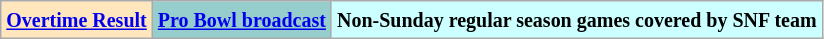<table class="wikitable">
<tr>
<td bgcolor="#FFE6BD"><small><strong><a href='#'>Overtime Result</a></strong></small></td>
<td bgcolor="#96CDCD"><small><strong><a href='#'>Pro Bowl broadcast</a></strong></small></td>
<td bgcolor="#ccffff"><small><strong>Non-Sunday regular season games covered by SNF team</strong></small></td>
</tr>
</table>
